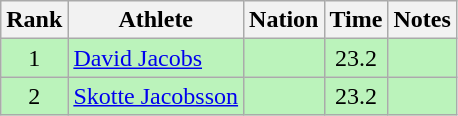<table class="wikitable sortable" style="text-align:center">
<tr>
<th>Rank</th>
<th>Athlete</th>
<th>Nation</th>
<th>Time</th>
<th>Notes</th>
</tr>
<tr bgcolor=bbf3bb>
<td>1</td>
<td align=left><a href='#'>David Jacobs</a></td>
<td align=left></td>
<td>23.2</td>
<td></td>
</tr>
<tr bgcolor=bbf3bb>
<td>2</td>
<td align=left><a href='#'>Skotte Jacobsson</a></td>
<td align=left></td>
<td>23.2</td>
<td></td>
</tr>
</table>
